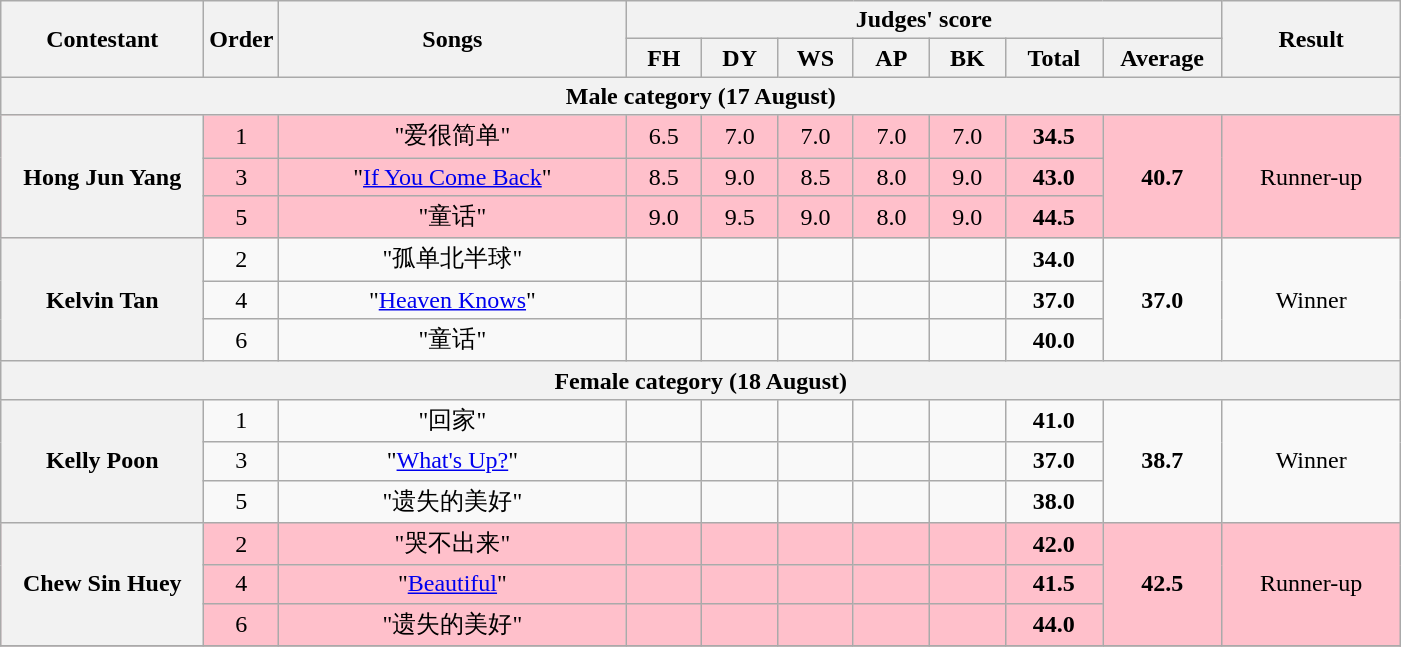<table class="wikitable plainrowheaders" style="text-align:center;">
<tr>
<th rowspan=2 scope="col" style="width:8em;">Contestant</th>
<th rowspan=2 scope="col">Order</th>
<th rowspan=2 scope="col" style="width:14em;">Songs</th>
<th colspan=7 scope="col">Judges' score</th>
<th rowspan=2 scope="col" style="width:7em;">Result</th>
</tr>
<tr>
<th style="width:2.7em;">FH</th>
<th style="width:2.7em;">DY</th>
<th style="width:2.7em;">WS</th>
<th style="width:2.7em;">AP</th>
<th style="width:2.7em;">BK</th>
<th style="width:3.6em;">Total</th>
<th style="width:4.5em;">Average</th>
</tr>
<tr>
<th colspan=11>Male category (17 August)</th>
</tr>
<tr style="background:pink;">
<th rowspan=3 scope="row">Hong Jun Yang</th>
<td>1</td>
<td>"爱很简单"</td>
<td>6.5</td>
<td>7.0</td>
<td>7.0</td>
<td>7.0</td>
<td>7.0</td>
<td><strong>34.5</strong></td>
<td rowspan=3><strong>40.7</strong></td>
<td rowspan=3>Runner-up</td>
</tr>
<tr style="background:pink;">
<td>3</td>
<td>"<a href='#'>If You Come Back</a>"</td>
<td>8.5</td>
<td>9.0</td>
<td>8.5</td>
<td>8.0</td>
<td>9.0</td>
<td><strong>43.0</strong></td>
</tr>
<tr style="background:pink;">
<td>5</td>
<td>"童话"</td>
<td>9.0</td>
<td>9.5</td>
<td>9.0</td>
<td>8.0</td>
<td>9.0</td>
<td><strong>44.5</strong></td>
</tr>
<tr>
<th rowspan=3 scope="row">Kelvin Tan</th>
<td>2</td>
<td>"孤单北半球"</td>
<td></td>
<td></td>
<td></td>
<td></td>
<td></td>
<td><strong>34.0</strong></td>
<td rowspan=3><strong>37.0</strong></td>
<td rowspan=3>Winner</td>
</tr>
<tr>
<td>4</td>
<td>"<a href='#'>Heaven Knows</a>"</td>
<td></td>
<td></td>
<td></td>
<td></td>
<td></td>
<td><strong>37.0</strong></td>
</tr>
<tr>
<td>6</td>
<td>"童话"</td>
<td></td>
<td></td>
<td></td>
<td></td>
<td></td>
<td><strong>40.0</strong></td>
</tr>
<tr>
<th colspan=11>Female category (18 August)</th>
</tr>
<tr>
<th rowspan=3 scope="row">Kelly Poon</th>
<td>1</td>
<td>"回家"</td>
<td></td>
<td></td>
<td></td>
<td></td>
<td></td>
<td><strong>41.0</strong></td>
<td rowspan=3><strong>38.7</strong></td>
<td rowspan=3>Winner</td>
</tr>
<tr>
<td>3</td>
<td>"<a href='#'>What's Up?</a>"</td>
<td></td>
<td></td>
<td></td>
<td></td>
<td></td>
<td><strong>37.0</strong></td>
</tr>
<tr>
<td>5</td>
<td>"遗失的美好"</td>
<td></td>
<td></td>
<td></td>
<td></td>
<td></td>
<td><strong>38.0</strong></td>
</tr>
<tr style="background:pink;">
<th rowspan=3 scope="row">Chew Sin Huey</th>
<td>2</td>
<td>"哭不出来"</td>
<td></td>
<td></td>
<td></td>
<td></td>
<td></td>
<td><strong>42.0</strong></td>
<td rowspan=3><strong>42.5</strong></td>
<td rowspan=3>Runner-up</td>
</tr>
<tr style="background:pink;">
<td>4</td>
<td>"<a href='#'>Beautiful</a>"</td>
<td></td>
<td></td>
<td></td>
<td></td>
<td></td>
<td><strong>41.5</strong></td>
</tr>
<tr style="background:pink;">
<td>6</td>
<td>"遗失的美好"</td>
<td></td>
<td></td>
<td></td>
<td></td>
<td></td>
<td><strong>44.0</strong></td>
</tr>
<tr>
</tr>
</table>
